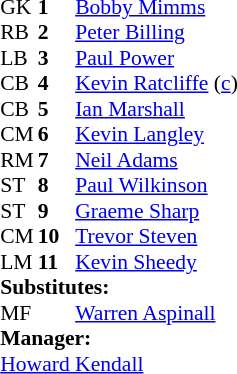<table style="font-size:90%" cellspacing="0" cellpadding="0" align="center">
<tr>
<th width="25"></th>
<th width="25"></th>
</tr>
<tr>
<td>GK</td>
<td><strong>1</strong></td>
<td> <a href='#'>Bobby Mimms</a></td>
</tr>
<tr>
<td>RB</td>
<td><strong>2</strong></td>
<td> <a href='#'>Peter Billing</a></td>
</tr>
<tr>
<td>LB</td>
<td><strong>3</strong></td>
<td> <a href='#'>Paul Power</a></td>
</tr>
<tr>
<td>CB</td>
<td><strong>4</strong></td>
<td> <a href='#'>Kevin Ratcliffe</a> (<a href='#'>c</a>)</td>
</tr>
<tr>
<td>CB</td>
<td><strong>5</strong></td>
<td> <a href='#'>Ian Marshall</a></td>
</tr>
<tr>
<td>CM</td>
<td><strong>6</strong></td>
<td> <a href='#'>Kevin Langley</a></td>
</tr>
<tr>
<td>RM</td>
<td><strong>7</strong></td>
<td> <a href='#'>Neil Adams</a></td>
</tr>
<tr>
<td>ST</td>
<td><strong>8</strong></td>
<td> <a href='#'>Paul Wilkinson</a></td>
</tr>
<tr>
<td>ST</td>
<td><strong>9</strong></td>
<td> <a href='#'>Graeme Sharp</a></td>
</tr>
<tr>
<td>CM</td>
<td><strong>10</strong></td>
<td> <a href='#'>Trevor Steven</a></td>
</tr>
<tr>
<td>LM</td>
<td><strong>11</strong></td>
<td> <a href='#'>Kevin Sheedy</a></td>
<td></td>
<td></td>
</tr>
<tr>
<td colspan=4><strong>Substitutes:</strong></td>
</tr>
<tr>
<td>MF</td>
<td></td>
<td> <a href='#'>Warren Aspinall</a></td>
<td></td>
<td></td>
</tr>
<tr>
<td colspan=4><strong>Manager:</strong></td>
</tr>
<tr>
<td colspan="4"> <a href='#'>Howard Kendall</a></td>
</tr>
</table>
